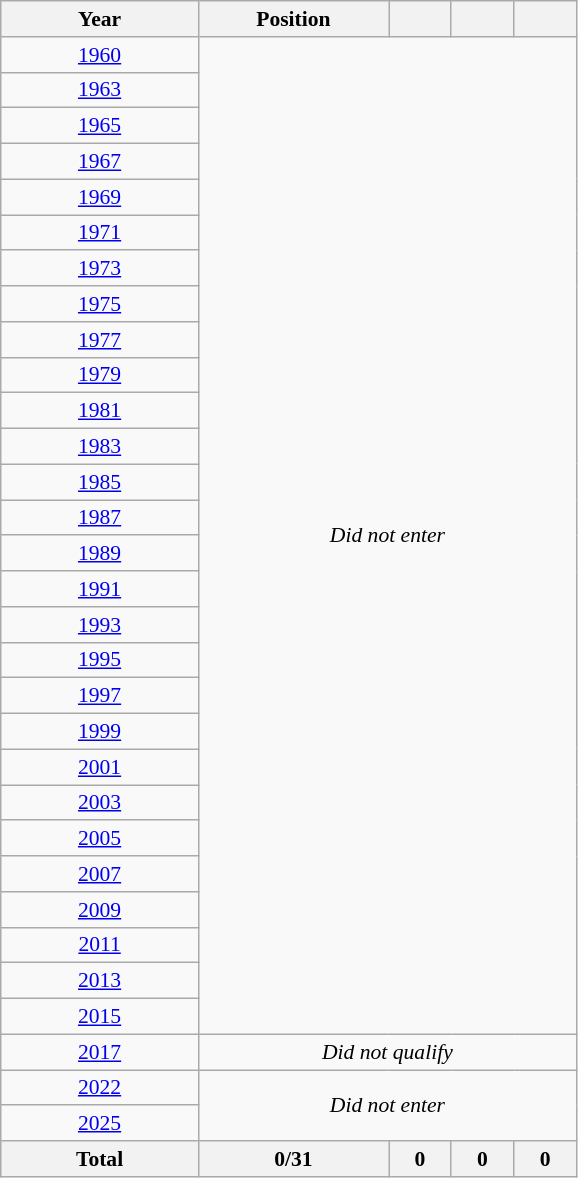<table class="wikitable" style="text-align: center;font-size:90%;">
<tr>
<th width=125>Year</th>
<th width=120>Position</th>
<th width=35></th>
<th width=35></th>
<th width=35></th>
</tr>
<tr>
<td> <a href='#'>1960</a></td>
<td rowspan=28 colspan=4><em>Did not enter</em></td>
</tr>
<tr>
<td> <a href='#'>1963</a></td>
</tr>
<tr>
<td> <a href='#'>1965</a></td>
</tr>
<tr>
<td> <a href='#'>1967</a></td>
</tr>
<tr>
<td> <a href='#'>1969</a></td>
</tr>
<tr>
<td> <a href='#'>1971</a></td>
</tr>
<tr>
<td> <a href='#'>1973</a></td>
</tr>
<tr>
<td> <a href='#'>1975</a></td>
</tr>
<tr>
<td> <a href='#'>1977</a></td>
</tr>
<tr>
<td> <a href='#'>1979</a></td>
</tr>
<tr>
<td> <a href='#'>1981</a></td>
</tr>
<tr>
<td> <a href='#'>1983</a></td>
</tr>
<tr>
<td> <a href='#'>1985</a></td>
</tr>
<tr>
<td> <a href='#'>1987</a></td>
</tr>
<tr>
<td> <a href='#'>1989</a></td>
</tr>
<tr>
<td> <a href='#'>1991</a></td>
</tr>
<tr>
<td> <a href='#'>1993</a></td>
</tr>
<tr>
<td> <a href='#'>1995</a></td>
</tr>
<tr>
<td> <a href='#'>1997</a></td>
</tr>
<tr>
<td> <a href='#'>1999</a></td>
</tr>
<tr>
<td> <a href='#'>2001</a></td>
</tr>
<tr>
<td> <a href='#'>2003</a></td>
</tr>
<tr>
<td> <a href='#'>2005</a></td>
</tr>
<tr>
<td> <a href='#'>2007</a></td>
</tr>
<tr>
<td> <a href='#'>2009</a></td>
</tr>
<tr>
<td> <a href='#'>2011</a></td>
</tr>
<tr>
<td> <a href='#'>2013</a></td>
</tr>
<tr>
<td> <a href='#'>2015</a></td>
</tr>
<tr>
<td> <a href='#'>2017</a></td>
<td colspan=4><em>Did not qualify</em></td>
</tr>
<tr>
<td> <a href='#'>2022</a></td>
<td rowspan=2 colspan=4><em>Did not enter</em></td>
</tr>
<tr>
<td> <a href='#'>2025</a></td>
</tr>
<tr>
<th>Total</th>
<th>0/31</th>
<th>0</th>
<th>0</th>
<th>0</th>
</tr>
</table>
